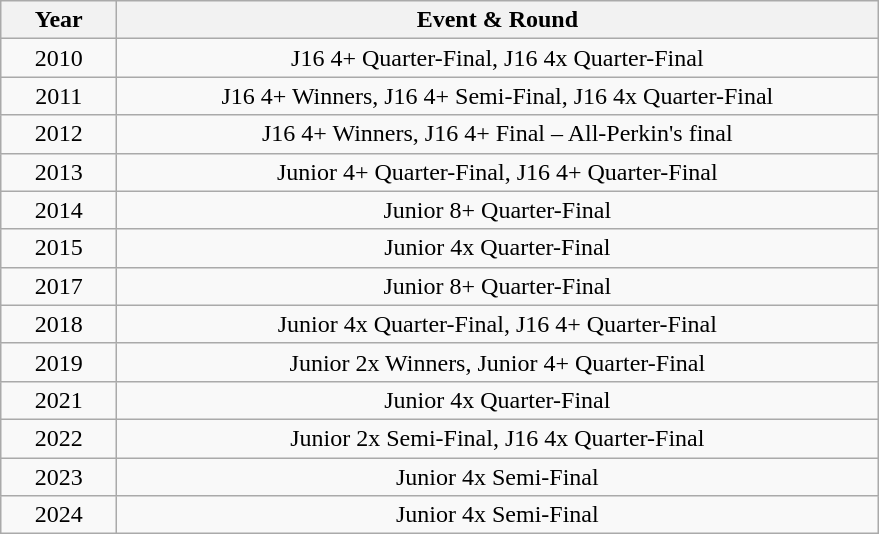<table class="wikitable" style="text-align:center">
<tr>
<th width=70>Year</th>
<th width=500>Event & Round</th>
</tr>
<tr>
<td>2010</td>
<td>J16 4+ Quarter-Final, J16 4x Quarter-Final</td>
</tr>
<tr>
<td>2011</td>
<td>J16 4+ Winners, J16 4+ Semi-Final, J16 4x Quarter-Final</td>
</tr>
<tr>
<td>2012</td>
<td>J16 4+ Winners, J16 4+ Final – All-Perkin's final</td>
</tr>
<tr>
<td>2013</td>
<td>Junior 4+ Quarter-Final, J16 4+ Quarter-Final</td>
</tr>
<tr>
<td>2014</td>
<td>Junior 8+ Quarter-Final</td>
</tr>
<tr>
<td>2015</td>
<td>Junior 4x Quarter-Final</td>
</tr>
<tr>
<td>2017</td>
<td>Junior 8+ Quarter-Final</td>
</tr>
<tr>
<td>2018</td>
<td>Junior 4x Quarter-Final, J16 4+ Quarter-Final</td>
</tr>
<tr>
<td>2019</td>
<td>Junior 2x Winners, Junior 4+ Quarter-Final</td>
</tr>
<tr>
<td>2021</td>
<td>Junior 4x Quarter-Final</td>
</tr>
<tr>
<td>2022</td>
<td>Junior 2x Semi-Final, J16 4x Quarter-Final</td>
</tr>
<tr>
<td>2023</td>
<td>Junior 4x Semi-Final</td>
</tr>
<tr>
<td>2024</td>
<td>Junior 4x Semi-Final</td>
</tr>
</table>
